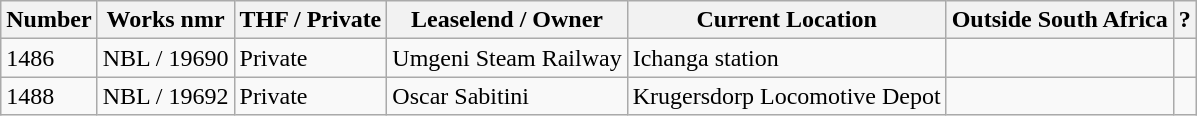<table class="wikitable">
<tr>
<th>Number</th>
<th>Works nmr</th>
<th>THF / Private</th>
<th>Leaselend / Owner</th>
<th>Current Location</th>
<th>Outside South Africa</th>
<th>?</th>
</tr>
<tr>
<td>1486</td>
<td>NBL / 19690</td>
<td>Private</td>
<td>Umgeni Steam Railway</td>
<td>Ichanga station</td>
<td></td>
<td></td>
</tr>
<tr>
<td>1488</td>
<td>NBL / 19692</td>
<td>Private</td>
<td>Oscar Sabitini</td>
<td>Krugersdorp Locomotive Depot</td>
<td></td>
<td></td>
</tr>
</table>
